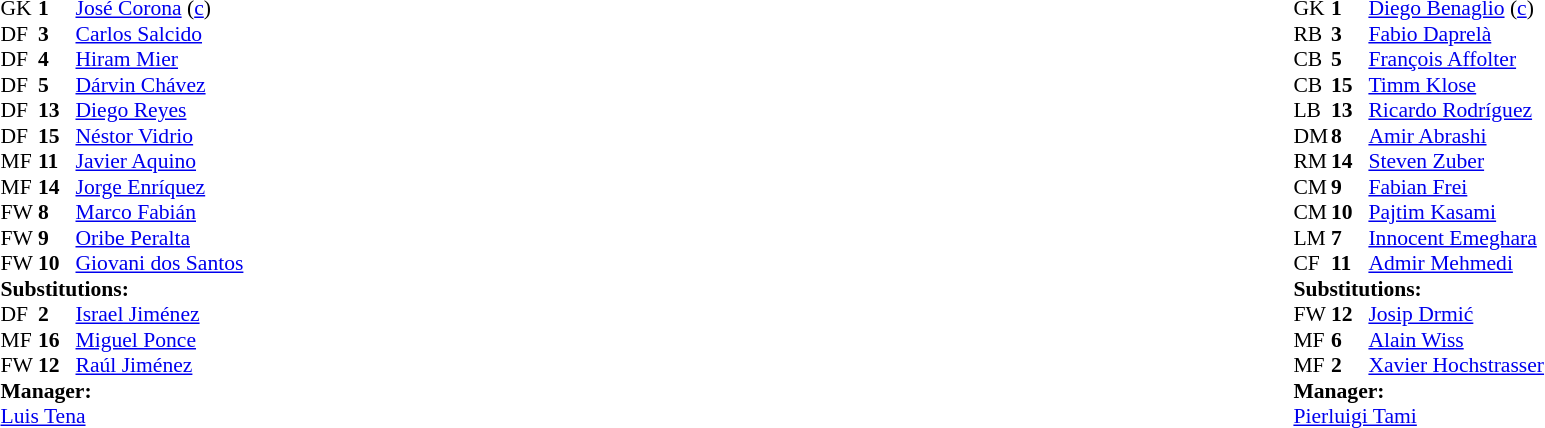<table width="100%">
<tr>
<td valign="top" width="50%"><br><table style="font-size: 90%" cellspacing="0" cellpadding="0">
<tr>
<th width="25"></th>
<th width="25"></th>
</tr>
<tr>
<td>GK</td>
<td><strong>1</strong></td>
<td><a href='#'>José Corona</a> (<a href='#'>c</a>)</td>
</tr>
<tr>
<td>DF</td>
<td><strong>3</strong></td>
<td><a href='#'>Carlos Salcido</a></td>
</tr>
<tr>
<td>DF</td>
<td><strong>4</strong></td>
<td><a href='#'>Hiram Mier</a></td>
</tr>
<tr>
<td>DF</td>
<td><strong>5</strong></td>
<td><a href='#'>Dárvin Chávez</a></td>
</tr>
<tr>
<td>DF</td>
<td><strong>13</strong></td>
<td><a href='#'>Diego Reyes</a></td>
</tr>
<tr>
<td>DF</td>
<td><strong>15</strong></td>
<td><a href='#'>Néstor Vidrio</a></td>
<td></td>
<td></td>
</tr>
<tr>
<td>MF</td>
<td><strong>11</strong></td>
<td><a href='#'>Javier Aquino</a></td>
</tr>
<tr>
<td>MF</td>
<td><strong>14</strong></td>
<td><a href='#'>Jorge Enríquez</a></td>
</tr>
<tr>
<td>FW</td>
<td><strong>8</strong></td>
<td><a href='#'>Marco Fabián</a></td>
<td></td>
<td></td>
</tr>
<tr>
<td>FW</td>
<td><strong>9</strong></td>
<td><a href='#'>Oribe Peralta</a></td>
</tr>
<tr>
<td>FW</td>
<td><strong>10</strong></td>
<td><a href='#'>Giovani dos Santos</a></td>
<td></td>
<td></td>
</tr>
<tr>
<td colspan=3><strong>Substitutions:</strong></td>
</tr>
<tr>
<td>DF</td>
<td><strong>2</strong></td>
<td><a href='#'>Israel Jiménez</a></td>
<td></td>
<td></td>
</tr>
<tr>
<td>MF</td>
<td><strong>16</strong></td>
<td><a href='#'>Miguel Ponce</a></td>
<td></td>
<td></td>
</tr>
<tr>
<td>FW</td>
<td><strong>12</strong></td>
<td><a href='#'>Raúl Jiménez</a></td>
<td></td>
<td></td>
</tr>
<tr>
<td colspan=3><strong>Manager:</strong></td>
</tr>
<tr>
<td colspan=3><a href='#'>Luis Tena</a></td>
</tr>
</table>
</td>
<td valign="top"></td>
<td valign="top" width="50%"><br><table style="font-size: 90%" cellspacing="0" cellpadding="0" align="center">
<tr>
<th width=25></th>
<th width=25></th>
</tr>
<tr>
<td>GK</td>
<td><strong>1</strong></td>
<td><a href='#'>Diego Benaglio</a> (<a href='#'>c</a>)</td>
</tr>
<tr>
<td>RB</td>
<td><strong>3</strong></td>
<td><a href='#'>Fabio Daprelà</a></td>
<td></td>
</tr>
<tr>
<td>CB</td>
<td><strong>5</strong></td>
<td><a href='#'>François Affolter</a></td>
<td></td>
</tr>
<tr>
<td>CB</td>
<td><strong>15</strong></td>
<td><a href='#'>Timm Klose</a></td>
</tr>
<tr>
<td>LB</td>
<td><strong>13</strong></td>
<td><a href='#'>Ricardo Rodríguez</a></td>
</tr>
<tr>
<td>DM</td>
<td><strong>8</strong></td>
<td><a href='#'>Amir Abrashi</a></td>
<td></td>
<td></td>
</tr>
<tr>
<td>RM</td>
<td><strong>14</strong></td>
<td><a href='#'>Steven Zuber</a></td>
<td></td>
<td></td>
</tr>
<tr>
<td>CM</td>
<td><strong>9</strong></td>
<td><a href='#'>Fabian Frei</a></td>
</tr>
<tr>
<td>CM</td>
<td><strong>10</strong></td>
<td><a href='#'>Pajtim Kasami</a></td>
<td></td>
<td></td>
</tr>
<tr>
<td>LM</td>
<td><strong>7</strong></td>
<td><a href='#'>Innocent Emeghara</a></td>
</tr>
<tr>
<td>CF</td>
<td><strong>11</strong></td>
<td><a href='#'>Admir Mehmedi</a></td>
</tr>
<tr>
<td colspan=3><strong>Substitutions:</strong></td>
</tr>
<tr>
<td>FW</td>
<td><strong>12</strong></td>
<td><a href='#'>Josip Drmić</a></td>
<td></td>
<td></td>
</tr>
<tr>
<td>MF</td>
<td><strong>6</strong></td>
<td><a href='#'>Alain Wiss</a></td>
<td></td>
<td></td>
</tr>
<tr>
<td>MF</td>
<td><strong>2</strong></td>
<td><a href='#'>Xavier Hochstrasser</a></td>
<td></td>
<td></td>
</tr>
<tr>
<td colspan=3><strong>Manager:</strong></td>
</tr>
<tr>
<td colspan=3><a href='#'>Pierluigi Tami</a></td>
</tr>
</table>
</td>
</tr>
</table>
